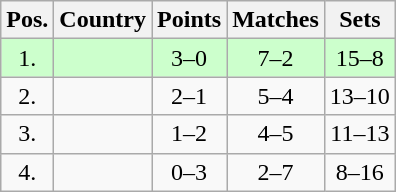<table class="wikitable" style="text-align:center;">
<tr>
<th scope="col">Pos.</th>
<th scope="col">Country</th>
<th scope="col">Points</th>
<th scope="col">Matches</th>
<th scope="col">Sets</th>
</tr>
<tr style="background: #CFC;">
<td>1.</td>
<td style="text-align: left;"></td>
<td>3–0</td>
<td>7–2</td>
<td>15–8</td>
</tr>
<tr>
<td>2.</td>
<td style="text-align: left;"></td>
<td>2–1</td>
<td>5–4</td>
<td>13–10</td>
</tr>
<tr>
<td>3.</td>
<td style="text-align: left;"></td>
<td>1–2</td>
<td>4–5</td>
<td>11–13</td>
</tr>
<tr>
<td>4.</td>
<td style="text-align: left;"></td>
<td>0–3</td>
<td>2–7</td>
<td>8–16</td>
</tr>
</table>
